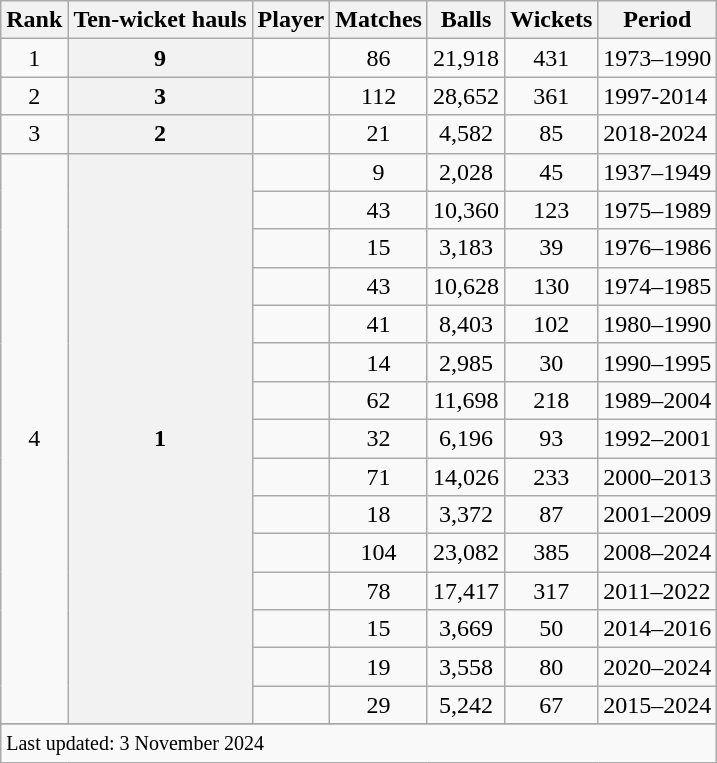<table class="wikitable plainrowheaders sortable">
<tr>
<th scope=col>Rank</th>
<th scope=col>Ten-wicket hauls</th>
<th scope=col>Player</th>
<th scope=col>Matches</th>
<th scope=col>Balls</th>
<th scope=col>Wickets</th>
<th scope=col>Period</th>
</tr>
<tr>
<td align=center>1</td>
<th scope=row style=text-align:center;>9</th>
<td></td>
<td align=center>86</td>
<td align=center>21,918</td>
<td align=center>431</td>
<td>1973–1990</td>
</tr>
<tr>
<td align=center>2</td>
<th scope=row style=text-align:center;>3</th>
<td></td>
<td align=center>112</td>
<td align=center>28,652</td>
<td align=center>361</td>
<td>1997-2014</td>
</tr>
<tr>
<td align=center>3</td>
<th scope=row style=text-align:center;>2</th>
<td></td>
<td align=center>21</td>
<td align=center>4,582</td>
<td align=center>85</td>
<td>2018-2024</td>
</tr>
<tr>
<td align=center rowspan=15>4</td>
<th scope=row style=text-align:center; rowspan=15>1</th>
<td></td>
<td align=center>9</td>
<td align=center>2,028</td>
<td align=center>45</td>
<td>1937–1949</td>
</tr>
<tr>
<td></td>
<td align=center>43</td>
<td align=center>10,360</td>
<td align=center>123</td>
<td>1975–1989</td>
</tr>
<tr>
<td></td>
<td align=center>15</td>
<td align=center>3,183</td>
<td align=center>39</td>
<td>1976–1986</td>
</tr>
<tr>
<td></td>
<td align=center>43</td>
<td align=center>10,628</td>
<td align=center>130</td>
<td>1974–1985</td>
</tr>
<tr>
<td></td>
<td align=center>41</td>
<td align=center>8,403</td>
<td align=center>102</td>
<td>1980–1990</td>
</tr>
<tr>
<td></td>
<td align=center>14</td>
<td align=center>2,985</td>
<td align=center>30</td>
<td>1990–1995</td>
</tr>
<tr>
<td></td>
<td align=center>62</td>
<td align=center>11,698</td>
<td align=center>218</td>
<td>1989–2004</td>
</tr>
<tr>
<td></td>
<td align=center>32</td>
<td align=center>6,196</td>
<td align=center>93</td>
<td>1992–2001</td>
</tr>
<tr>
<td></td>
<td align=center>71</td>
<td align=center>14,026</td>
<td align=center>233</td>
<td>2000–2013</td>
</tr>
<tr>
<td></td>
<td align=center>18</td>
<td align=center>3,372</td>
<td align=center>87</td>
<td>2001–2009</td>
</tr>
<tr>
<td></td>
<td align=center>104</td>
<td align=center>23,082</td>
<td align=center>385</td>
<td>2008–2024</td>
</tr>
<tr>
<td></td>
<td align=center>78</td>
<td align=center>17,417</td>
<td align=center>317</td>
<td>2011–2022</td>
</tr>
<tr>
<td></td>
<td align=center>15</td>
<td align=center>3,669</td>
<td align=center>50</td>
<td>2014–2016</td>
</tr>
<tr>
<td></td>
<td align=center>19</td>
<td align=center>3,558</td>
<td align=center>80</td>
<td>2020–2024</td>
</tr>
<tr>
<td></td>
<td align=center>29</td>
<td align=center>5,242</td>
<td align=center>67</td>
<td>2015–2024</td>
</tr>
<tr>
</tr>
<tr class=sortbottom>
<td colspan=7><small>Last updated: 3 November 2024</small></td>
</tr>
</table>
